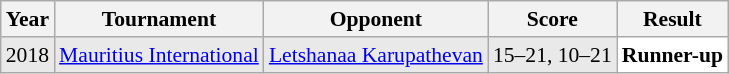<table class="sortable wikitable" style="font-size: 90%;">
<tr>
<th>Year</th>
<th>Tournament</th>
<th>Opponent</th>
<th>Score</th>
<th>Result</th>
</tr>
<tr style="background:#E9E9E9">
<td align="center">2018</td>
<td align="left"><a href='#'>Mauritius International</a></td>
<td align="left"> <a href='#'>Letshanaa Karupathevan</a></td>
<td align="left">15–21, 10–21</td>
<td style="text-align:left; background:white"> <strong>Runner-up</strong></td>
</tr>
</table>
